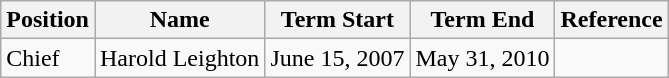<table class="wikitable">
<tr>
<th>Position</th>
<th>Name</th>
<th>Term Start</th>
<th>Term End</th>
<th>Reference</th>
</tr>
<tr>
<td>Chief</td>
<td>Harold Leighton</td>
<td>June 15, 2007</td>
<td>May 31, 2010</td>
<td></td>
</tr>
</table>
